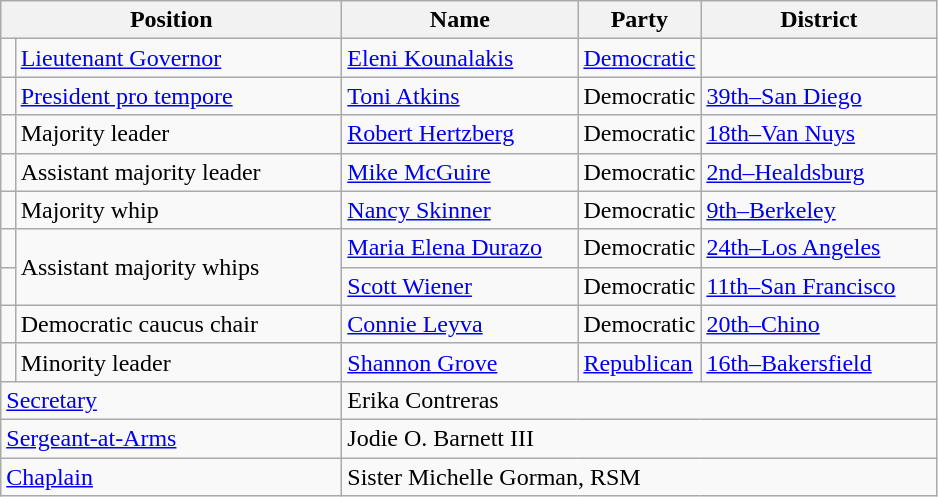<table class="wikitable" style="font-size:100%">
<tr>
<th scope="col" colspan="2" width="220">Position</th>
<th scope="col" width="150">Name</th>
<th scope="col" width="70">Party</th>
<th scope="col" width="150">District</th>
</tr>
<tr>
<td></td>
<td><a href='#'>Lieutenant Governor</a></td>
<td><a href='#'>Eleni Kounalakis</a></td>
<td><a href='#'>Democratic</a></td>
<td></td>
</tr>
<tr>
<td></td>
<td><a href='#'>President pro tempore</a></td>
<td><a href='#'>Toni Atkins</a></td>
<td>Democratic</td>
<td><a href='#'>39th–San Diego</a></td>
</tr>
<tr>
<td></td>
<td>Majority leader</td>
<td><a href='#'>Robert Hertzberg</a></td>
<td>Democratic</td>
<td><a href='#'>18th–Van Nuys</a></td>
</tr>
<tr>
<td></td>
<td>Assistant majority leader</td>
<td><a href='#'>Mike McGuire</a></td>
<td>Democratic</td>
<td><a href='#'>2nd–Healdsburg</a></td>
</tr>
<tr>
<td></td>
<td>Majority whip</td>
<td><a href='#'>Nancy Skinner</a></td>
<td>Democratic</td>
<td><a href='#'>9th–Berkeley</a></td>
</tr>
<tr>
<td></td>
<td rowspan="2">Assistant majority whips</td>
<td><a href='#'>Maria Elena Durazo</a></td>
<td>Democratic</td>
<td><a href='#'>24th–Los Angeles</a></td>
</tr>
<tr>
<td></td>
<td><a href='#'>Scott Wiener</a></td>
<td>Democratic</td>
<td><a href='#'>11th–San Francisco</a></td>
</tr>
<tr>
<td></td>
<td>Democratic caucus chair</td>
<td><a href='#'>Connie Leyva</a></td>
<td>Democratic</td>
<td><a href='#'>20th–Chino</a></td>
</tr>
<tr>
<td></td>
<td>Minority leader</td>
<td><a href='#'>Shannon Grove</a></td>
<td><a href='#'>Republican</a></td>
<td><a href='#'>16th–Bakersfield</a></td>
</tr>
<tr>
<td scope="row" colspan="2"><a href='#'>Secretary</a></td>
<td colspan="3">Erika Contreras</td>
</tr>
<tr>
<td scope="row" colspan="2"><a href='#'>Sergeant-at-Arms</a></td>
<td colspan="3">Jodie O. Barnett III</td>
</tr>
<tr>
<td scope="row" colspan="2"><a href='#'>Chaplain</a></td>
<td colspan="3">Sister Michelle Gorman, RSM</td>
</tr>
</table>
